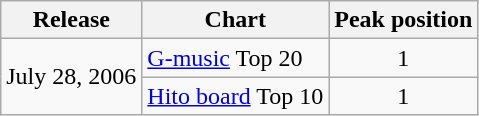<table class="wikitable">
<tr>
<th>Release</th>
<th>Chart</th>
<th>Peak position</th>
</tr>
<tr>
<td rowspan=2>July 28, 2006</td>
<td><a href='#'>G-music</a> Top 20</td>
<td style="text-align:center;">1</td>
</tr>
<tr>
<td><a href='#'>Hito board</a> Top 10</td>
<td style="text-align:center;">1</td>
</tr>
</table>
